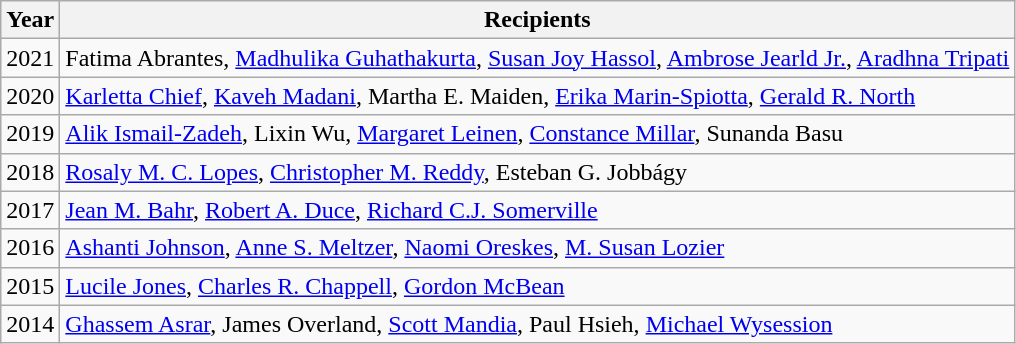<table class="wikitable">
<tr>
<th>Year</th>
<th>Recipients</th>
</tr>
<tr>
<td>2021</td>
<td>Fatima Abrantes, <a href='#'>Madhulika Guhathakurta</a>, <a href='#'>Susan Joy Hassol</a>, <a href='#'>Ambrose Jearld Jr.</a>, <a href='#'>Aradhna Tripati</a></td>
</tr>
<tr>
<td>2020</td>
<td><a href='#'>Karletta Chief</a>, <a href='#'>Kaveh Madani</a>, Martha E. Maiden, <a href='#'>Erika Marin-Spiotta</a>, <a href='#'>Gerald R. North</a></td>
</tr>
<tr>
<td>2019</td>
<td><a href='#'>Alik Ismail-Zadeh</a>, Lixin Wu, <a href='#'>Margaret Leinen</a>, <a href='#'>Constance Millar</a>, Sunanda Basu</td>
</tr>
<tr>
<td>2018</td>
<td><a href='#'>Rosaly M. C. Lopes</a>, <a href='#'>Christopher M. Reddy</a>, Esteban G. Jobbágy</td>
</tr>
<tr>
<td>2017</td>
<td><a href='#'>Jean M. Bahr</a>, <a href='#'>Robert A. Duce</a>, <a href='#'>Richard C.J. Somerville</a></td>
</tr>
<tr>
<td>2016</td>
<td><a href='#'>Ashanti Johnson</a>, <a href='#'>Anne S. Meltzer</a>, <a href='#'>Naomi Oreskes</a>, <a href='#'>M. Susan Lozier</a></td>
</tr>
<tr>
<td>2015</td>
<td><a href='#'>Lucile Jones</a>, <a href='#'>Charles R. Chappell</a>, <a href='#'>Gordon McBean</a></td>
</tr>
<tr>
<td>2014</td>
<td><a href='#'>Ghassem Asrar</a>, James Overland, <a href='#'>Scott Mandia</a>, Paul Hsieh, <a href='#'>Michael Wysession</a></td>
</tr>
</table>
